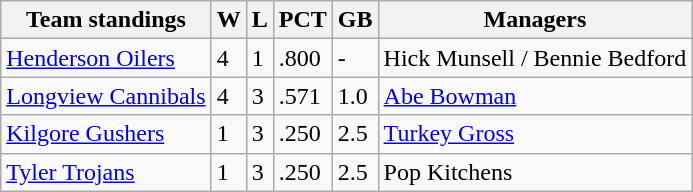<table class="wikitable">
<tr>
<th>Team standings</th>
<th>W</th>
<th>L</th>
<th>PCT</th>
<th>GB</th>
<th>Managers</th>
</tr>
<tr>
<td><a href='#'>Henderson Oilers</a></td>
<td>4</td>
<td>1</td>
<td>.800</td>
<td>-</td>
<td>Hick Munsell / Bennie Bedford</td>
</tr>
<tr>
<td><a href='#'>Longview Cannibals</a></td>
<td>4</td>
<td>3</td>
<td>.571</td>
<td>1.0</td>
<td><a href='#'>Abe Bowman</a></td>
</tr>
<tr>
<td><a href='#'>Kilgore Gushers</a></td>
<td>1</td>
<td>3</td>
<td>.250</td>
<td>2.5</td>
<td><a href='#'>Turkey Gross</a></td>
</tr>
<tr>
<td><a href='#'>Tyler Trojans</a></td>
<td>1</td>
<td>3</td>
<td>.250</td>
<td>2.5</td>
<td>Pop Kitchens</td>
</tr>
</table>
